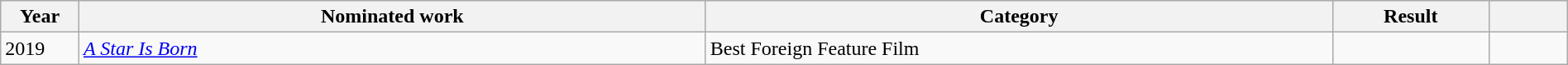<table class="wikitable" style="width:100%;">
<tr>
<th width=5%>Year</th>
<th style="width:40%;">Nominated work</th>
<th style="width:40%;">Category</th>
<th style="width:10%;">Result</th>
<th width=5%></th>
</tr>
<tr>
<td>2019</td>
<td><em><a href='#'>A Star Is Born</a></em></td>
<td>Best Foreign Feature Film</td>
<td></td>
<td style="text-align:center;"></td>
</tr>
</table>
